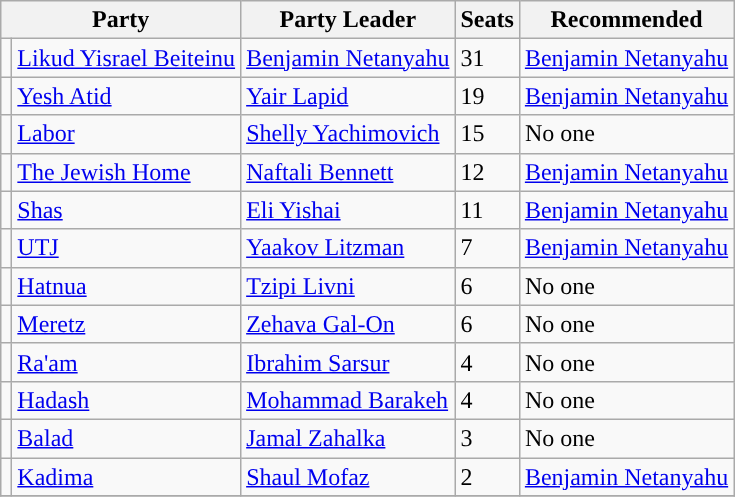<table class="wikitable">
<tr>
<th colspan=2 class="unsortable">Party</th>
<th class="unsortable">Party Leader</th>
<th class="unsortable">Seats</th>
<th>Recommended</th>
</tr>
<tr>
<td style="background:"></td>
<td><a href='#'>Likud Yisrael Beiteinu</a></td>
<td><a href='#'>Benjamin Netanyahu</a></td>
<td>31</td>
<td><a href='#'>Benjamin Netanyahu</a></td>
</tr>
<tr>
<td style="background:"></td>
<td><a href='#'>Yesh Atid</a></td>
<td><a href='#'>Yair Lapid</a></td>
<td>19</td>
<td><a href='#'>Benjamin Netanyahu</a></td>
</tr>
<tr>
<td style="background:"></td>
<td><a href='#'>Labor</a></td>
<td><a href='#'>Shelly Yachimovich</a></td>
<td>15</td>
<td>No one</td>
</tr>
<tr>
<td style="background:"></td>
<td><a href='#'>The Jewish Home</a></td>
<td><a href='#'>Naftali Bennett</a></td>
<td>12</td>
<td><a href='#'>Benjamin Netanyahu</a></td>
</tr>
<tr>
<td style="background:"></td>
<td><a href='#'>Shas</a></td>
<td><a href='#'>Eli Yishai</a></td>
<td>11</td>
<td><a href='#'>Benjamin Netanyahu</a></td>
</tr>
<tr>
<td style="background:"></td>
<td><a href='#'>UTJ</a></td>
<td><a href='#'>Yaakov Litzman</a></td>
<td>7</td>
<td><a href='#'>Benjamin Netanyahu</a></td>
</tr>
<tr>
<td style="background:"></td>
<td><a href='#'>Hatnua</a></td>
<td><a href='#'>Tzipi Livni</a></td>
<td>6</td>
<td>No one</td>
</tr>
<tr>
<td style="background:"></td>
<td><a href='#'>Meretz</a></td>
<td><a href='#'>Zehava Gal-On</a></td>
<td>6</td>
<td>No one</td>
</tr>
<tr>
<td style="background:"></td>
<td><a href='#'>Ra'am</a></td>
<td><a href='#'>Ibrahim Sarsur</a></td>
<td>4</td>
<td>No one</td>
</tr>
<tr>
<td style="background:"></td>
<td><a href='#'>Hadash</a></td>
<td><a href='#'>Mohammad Barakeh</a></td>
<td>4</td>
<td>No one</td>
</tr>
<tr>
<td style="background:"></td>
<td><a href='#'>Balad</a></td>
<td><a href='#'>Jamal Zahalka</a></td>
<td>3</td>
<td>No one</td>
</tr>
<tr>
<td style="background:"></td>
<td><a href='#'>Kadima</a></td>
<td><a href='#'>Shaul Mofaz</a></td>
<td>2</td>
<td><a href='#'>Benjamin Netanyahu</a></td>
</tr>
<tr>
</tr>
</table>
